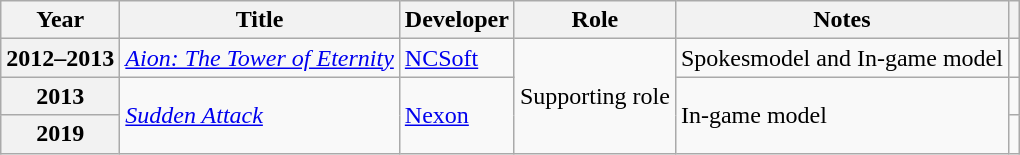<table class="wikitable plainrowheaders sortable">
<tr>
<th scope="col">Year</th>
<th scope="col">Title</th>
<th scope="col">Developer</th>
<th scope="col">Role</th>
<th scope="col" class="unsortable">Notes</th>
<th scope="col" class="unsortable"></th>
</tr>
<tr>
<th scope="row">2012–2013</th>
<td><em><a href='#'>Aion: The Tower of Eternity</a></em></td>
<td><a href='#'>NCSoft</a></td>
<td rowspan="3">Supporting role</td>
<td>Spokesmodel and In-game model</td>
<td style="text-align:center"></td>
</tr>
<tr>
<th scope="row">2013</th>
<td rowspan="2"><em><a href='#'>Sudden Attack</a></em></td>
<td rowspan="2"><a href='#'>Nexon</a></td>
<td rowspan="2">In-game model</td>
<td style="text-align:center"></td>
</tr>
<tr>
<th scope="row">2019 </th>
<td style="text-align:center"></td>
</tr>
</table>
